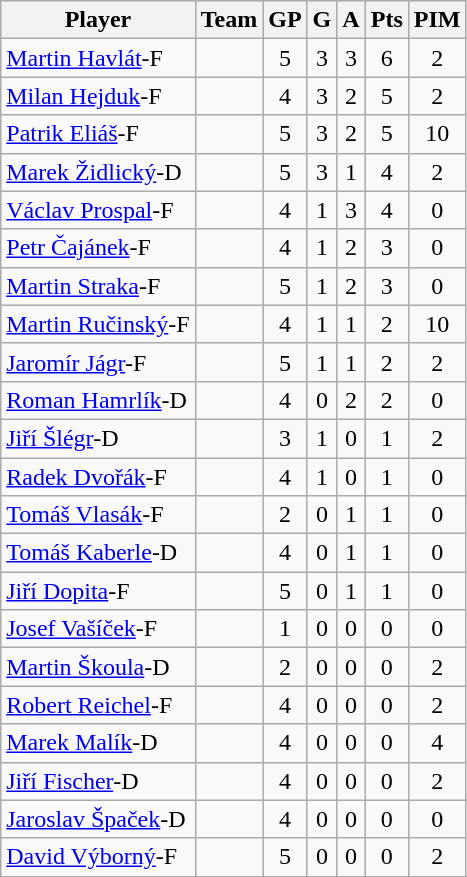<table class="wikitable">
<tr>
<th>Player</th>
<th>Team</th>
<th>GP</th>
<th>G</th>
<th>A</th>
<th>Pts</th>
<th>PIM</th>
</tr>
<tr align="center">
<td align="left"><a href='#'>Martin Havlát</a>-F</td>
<td></td>
<td>5</td>
<td>3</td>
<td>3</td>
<td>6</td>
<td>2</td>
</tr>
<tr align="center">
<td align="left"><a href='#'>Milan Hejduk</a>-F</td>
<td></td>
<td>4</td>
<td>3</td>
<td>2</td>
<td>5</td>
<td>2</td>
</tr>
<tr align="center">
<td align="left"><a href='#'>Patrik Eliáš</a>-F</td>
<td></td>
<td>5</td>
<td>3</td>
<td>2</td>
<td>5</td>
<td>10</td>
</tr>
<tr align="center">
<td align="left"><a href='#'>Marek Židlický</a>-D</td>
<td></td>
<td>5</td>
<td>3</td>
<td>1</td>
<td>4</td>
<td>2</td>
</tr>
<tr align="center">
<td align="left"><a href='#'>Václav Prospal</a>-F</td>
<td></td>
<td>4</td>
<td>1</td>
<td>3</td>
<td>4</td>
<td>0</td>
</tr>
<tr align="center">
<td align="left"><a href='#'>Petr Čajánek</a>-F</td>
<td></td>
<td>4</td>
<td>1</td>
<td>2</td>
<td>3</td>
<td>0</td>
</tr>
<tr align="center">
<td align="left"><a href='#'>Martin Straka</a>-F</td>
<td></td>
<td>5</td>
<td>1</td>
<td>2</td>
<td>3</td>
<td>0</td>
</tr>
<tr align="center">
<td align="left"><a href='#'>Martin Ručinský</a>-F</td>
<td></td>
<td>4</td>
<td>1</td>
<td>1</td>
<td>2</td>
<td>10</td>
</tr>
<tr align="center">
<td align="left"><a href='#'>Jaromír Jágr</a>-F</td>
<td></td>
<td>5</td>
<td>1</td>
<td>1</td>
<td>2</td>
<td>2</td>
</tr>
<tr align="center">
<td align="left"><a href='#'>Roman Hamrlík</a>-D</td>
<td></td>
<td>4</td>
<td>0</td>
<td>2</td>
<td>2</td>
<td>0</td>
</tr>
<tr align="center">
<td align="left"><a href='#'>Jiří Šlégr</a>-D</td>
<td></td>
<td>3</td>
<td>1</td>
<td>0</td>
<td>1</td>
<td>2</td>
</tr>
<tr align="center">
<td align="left"><a href='#'>Radek Dvořák</a>-F</td>
<td></td>
<td>4</td>
<td>1</td>
<td>0</td>
<td>1</td>
<td>0</td>
</tr>
<tr align="center">
<td align="left"><a href='#'>Tomáš Vlasák</a>-F</td>
<td></td>
<td>2</td>
<td>0</td>
<td>1</td>
<td>1</td>
<td>0</td>
</tr>
<tr align="center">
<td align="left"><a href='#'>Tomáš Kaberle</a>-D</td>
<td></td>
<td>4</td>
<td>0</td>
<td>1</td>
<td>1</td>
<td>0</td>
</tr>
<tr align="center">
<td align="left"><a href='#'>Jiří Dopita</a>-F</td>
<td></td>
<td>5</td>
<td>0</td>
<td>1</td>
<td>1</td>
<td>0</td>
</tr>
<tr align="center">
<td align="left"><a href='#'>Josef Vašíček</a>-F</td>
<td></td>
<td>1</td>
<td>0</td>
<td>0</td>
<td>0</td>
<td>0</td>
</tr>
<tr align="center">
<td align="left"><a href='#'>Martin Škoula</a>-D</td>
<td></td>
<td>2</td>
<td>0</td>
<td>0</td>
<td>0</td>
<td>2</td>
</tr>
<tr align="center">
<td align="left"><a href='#'>Robert Reichel</a>-F</td>
<td></td>
<td>4</td>
<td>0</td>
<td>0</td>
<td>0</td>
<td>2</td>
</tr>
<tr align="center">
<td align="left"><a href='#'>Marek Malík</a>-D</td>
<td></td>
<td>4</td>
<td>0</td>
<td>0</td>
<td>0</td>
<td>4</td>
</tr>
<tr align="center">
<td align="left"><a href='#'>Jiří Fischer</a>-D</td>
<td></td>
<td>4</td>
<td>0</td>
<td>0</td>
<td>0</td>
<td>2</td>
</tr>
<tr align="center">
<td align="left"><a href='#'>Jaroslav Špaček</a>-D</td>
<td></td>
<td>4</td>
<td>0</td>
<td>0</td>
<td>0</td>
<td>0</td>
</tr>
<tr align="center">
<td align="left"><a href='#'>David Výborný</a>-F</td>
<td></td>
<td>5</td>
<td>0</td>
<td>0</td>
<td>0</td>
<td>2</td>
</tr>
<tr align="center">
</tr>
</table>
